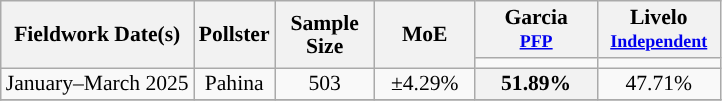<table class="wikitable" style="text-align:center;font-size:90%;line-height:15px">
<tr>
<th rowspan="2">Fieldwork Date(s)</th>
<th rowspan="2">Pollster</th>
<th rowspan="2" style="width:60px;">Sample Size</th>
<th rowspan="2" style="width:60px;">MoE</th>
<th style="width:75px;">Garcia<br><small><a href='#'>PFP</a></small></th>
<th style="width:75px;">Livelo<br><small><a href='#'>Independent</a></small></th>
</tr>
<tr>
<td style="background:"></td>
<td style="background:"></td>
</tr>
<tr>
<td>January–March 2025</td>
<td>Pahina</td>
<td>503</td>
<td>±4.29%</td>
<th style="background-color:#">51.89%</th>
<td>47.71%</td>
</tr>
<tr>
</tr>
</table>
